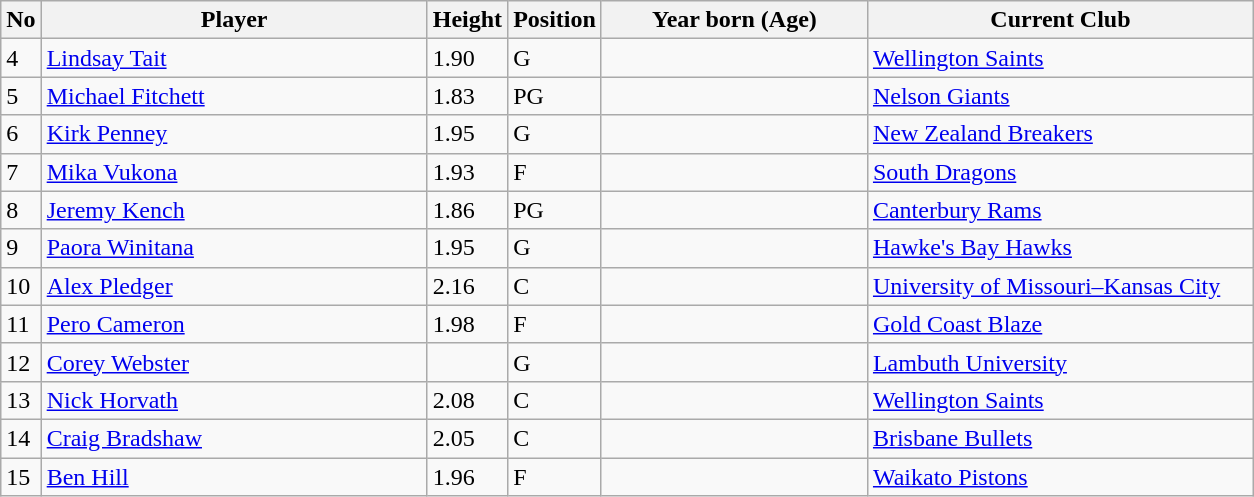<table class="wikitable">
<tr>
<th>No</th>
<th width=250>Player</th>
<th width=15>Height</th>
<th width=15>Position</th>
<th width=170>Year born (Age)</th>
<th width=250>Current Club</th>
</tr>
<tr>
<td>4</td>
<td><a href='#'>Lindsay Tait</a></td>
<td>1.90</td>
<td>G</td>
<td></td>
<td> <a href='#'>Wellington Saints</a></td>
</tr>
<tr>
<td>5</td>
<td><a href='#'>Michael Fitchett</a></td>
<td>1.83</td>
<td>PG</td>
<td></td>
<td> <a href='#'>Nelson Giants</a></td>
</tr>
<tr>
<td>6</td>
<td><a href='#'>Kirk Penney</a></td>
<td>1.95</td>
<td>G</td>
<td></td>
<td> <a href='#'>New Zealand Breakers</a></td>
</tr>
<tr>
<td>7</td>
<td><a href='#'>Mika Vukona</a></td>
<td>1.93</td>
<td>F</td>
<td></td>
<td> <a href='#'>South Dragons</a></td>
</tr>
<tr>
<td>8</td>
<td><a href='#'>Jeremy Kench</a></td>
<td>1.86</td>
<td>PG</td>
<td></td>
<td> <a href='#'>Canterbury Rams</a></td>
</tr>
<tr>
<td>9</td>
<td><a href='#'>Paora Winitana</a></td>
<td>1.95</td>
<td>G</td>
<td></td>
<td> <a href='#'>Hawke's Bay Hawks</a></td>
</tr>
<tr>
<td>10</td>
<td><a href='#'>Alex Pledger</a></td>
<td>2.16</td>
<td>C</td>
<td></td>
<td> <a href='#'>University of Missouri–Kansas City</a></td>
</tr>
<tr>
<td>11</td>
<td><a href='#'>Pero Cameron</a></td>
<td>1.98</td>
<td>F</td>
<td></td>
<td> <a href='#'>Gold Coast Blaze</a></td>
</tr>
<tr>
<td>12</td>
<td><a href='#'>Corey Webster</a></td>
<td></td>
<td>G</td>
<td></td>
<td> <a href='#'>Lambuth University</a></td>
</tr>
<tr>
<td>13</td>
<td><a href='#'>Nick Horvath</a></td>
<td>2.08</td>
<td>C</td>
<td></td>
<td> <a href='#'>Wellington Saints</a></td>
</tr>
<tr>
<td>14</td>
<td><a href='#'>Craig Bradshaw</a></td>
<td>2.05</td>
<td>C</td>
<td></td>
<td> <a href='#'>Brisbane Bullets</a></td>
</tr>
<tr>
<td>15</td>
<td><a href='#'>Ben Hill</a></td>
<td>1.96</td>
<td>F</td>
<td></td>
<td> <a href='#'>Waikato Pistons</a></td>
</tr>
</table>
